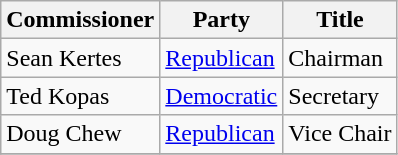<table class="wikitable">
<tr>
<th>Commissioner</th>
<th>Party</th>
<th>Title</th>
</tr>
<tr>
<td>Sean Kertes</td>
<td><a href='#'>Republican</a></td>
<td>Chairman</td>
</tr>
<tr>
<td>Ted Kopas</td>
<td><a href='#'>Democratic</a></td>
<td>Secretary</td>
</tr>
<tr>
<td>Doug Chew</td>
<td><a href='#'>Republican</a></td>
<td>Vice Chair</td>
</tr>
<tr>
</tr>
</table>
